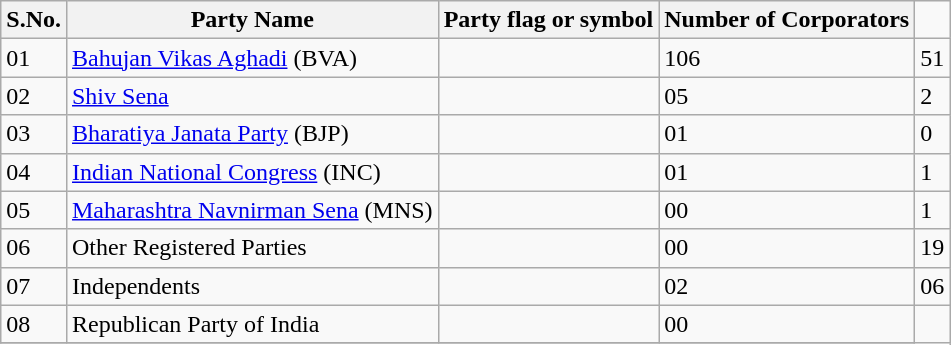<table class="sortable wikitable">
<tr>
<th>S.No.</th>
<th>Party Name</th>
<th>Party flag or symbol</th>
<th>Number of Corporators</th>
</tr>
<tr>
<td>01</td>
<td><a href='#'>Bahujan Vikas Aghadi</a> (BVA)</td>
<td></td>
<td>106</td>
<td> 51</td>
</tr>
<tr>
<td>02</td>
<td><a href='#'>Shiv Sena</a></td>
<td></td>
<td>05</td>
<td> 2</td>
</tr>
<tr>
<td>03</td>
<td><a href='#'>Bharatiya Janata Party</a> (BJP)</td>
<td></td>
<td>01</td>
<td> 0</td>
</tr>
<tr>
<td>04</td>
<td><a href='#'>Indian National Congress</a> (INC)</td>
<td></td>
<td>01</td>
<td> 1</td>
</tr>
<tr>
<td>05</td>
<td><a href='#'>Maharashtra Navnirman Sena</a> (MNS)</td>
<td></td>
<td>00</td>
<td> 1</td>
</tr>
<tr>
<td>06</td>
<td>Other Registered Parties</td>
<td></td>
<td>00</td>
<td> 19</td>
</tr>
<tr>
<td>07</td>
<td>Independents</td>
<td></td>
<td>02</td>
<td> 06</td>
</tr>
<tr>
<td>08</td>
<td>Republican Party of India</td>
<td></td>
<td>00</td>
</tr>
<tr>
</tr>
</table>
